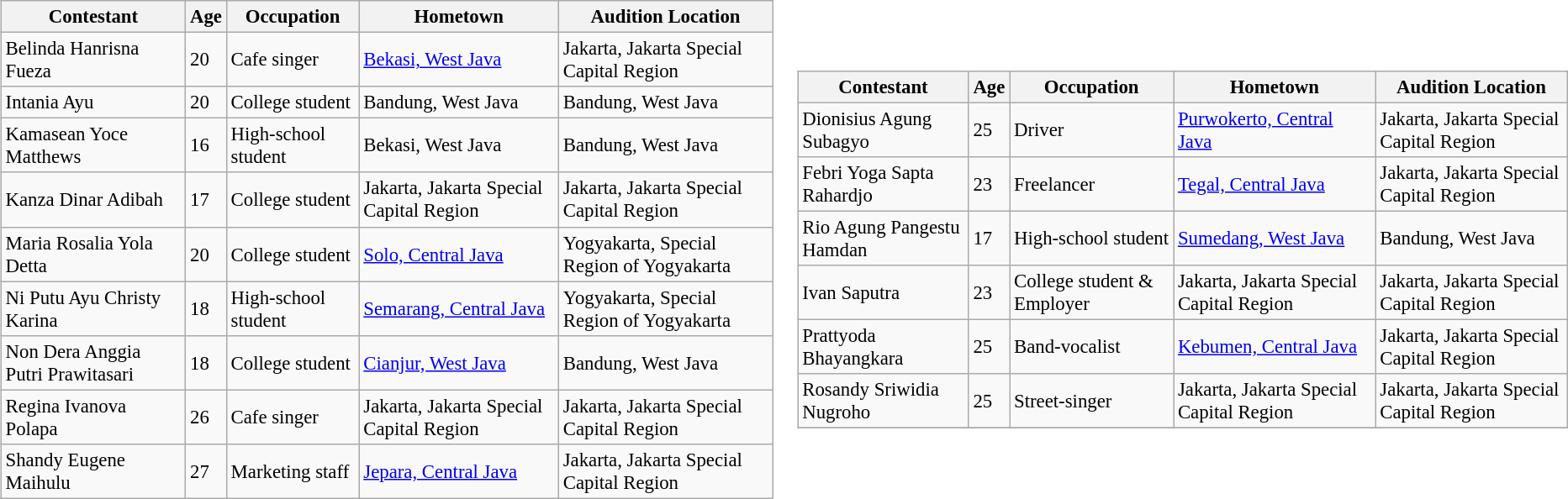<table>
<tr>
<td><br><table class="wikitable" style="font-size:95%;">
<tr>
<th>Contestant</th>
<th width="2">Age</th>
<th>Occupation</th>
<th>Hometown</th>
<th>Audition Location</th>
</tr>
<tr>
<td>Belinda Hanrisna Fueza</td>
<td>20</td>
<td>Cafe singer</td>
<td><a href='#'>Bekasi, West Java</a></td>
<td>Jakarta, Jakarta Special Capital Region</td>
</tr>
<tr>
<td>Intania Ayu</td>
<td>20</td>
<td>College student</td>
<td>Bandung, West Java</td>
<td>Bandung, West Java</td>
</tr>
<tr>
<td>Kamasean Yoce Matthews</td>
<td>16</td>
<td>High-school student</td>
<td Bekasi>Bekasi, West Java</td>
<td>Bandung, West Java</td>
</tr>
<tr>
<td>Kanza Dinar Adibah</td>
<td>17</td>
<td>College student</td>
<td>Jakarta, Jakarta Special Capital Region</td>
<td>Jakarta, Jakarta Special Capital Region</td>
</tr>
<tr>
<td>Maria Rosalia Yola Detta</td>
<td>20</td>
<td>College student</td>
<td><a href='#'>Solo, Central Java</a></td>
<td>Yogyakarta, Special Region of Yogyakarta</td>
</tr>
<tr>
<td>Ni Putu Ayu Christy Karina</td>
<td>18</td>
<td>High-school student</td>
<td><a href='#'>Semarang, Central Java</a></td>
<td>Yogyakarta, Special Region of Yogyakarta</td>
</tr>
<tr>
<td>Non Dera Anggia Putri Prawitasari</td>
<td>18</td>
<td>College student</td>
<td><a href='#'>Cianjur, West Java</a></td>
<td>Bandung, West Java</td>
</tr>
<tr>
<td>Regina Ivanova Polapa</td>
<td>26</td>
<td>Cafe singer</td>
<td>Jakarta, Jakarta Special Capital Region</td>
<td>Jakarta, Jakarta Special Capital Region</td>
</tr>
<tr>
<td>Shandy Eugene Maihulu</td>
<td>27</td>
<td>Marketing staff</td>
<td><a href='#'>Jepara, Central Java</a></td>
<td>Jakarta, Jakarta Special Capital Region</td>
</tr>
</table>
</td>
<td><br><table class="wikitable" style="font-size:95%;">
<tr>
<th>Contestant</th>
<th width="2">Age</th>
<th>Occupation</th>
<th>Hometown</th>
<th>Audition Location</th>
</tr>
<tr>
<td>Dionisius Agung Subagyo</td>
<td>25</td>
<td>Driver</td>
<td><a href='#'>Purwokerto, Central Java</a></td>
<td>Jakarta, Jakarta Special Capital Region</td>
</tr>
<tr>
<td>Febri Yoga Sapta Rahardjo</td>
<td>23</td>
<td>Freelancer</td>
<td><a href='#'>Tegal, Central Java</a></td>
<td>Jakarta, Jakarta Special Capital Region</td>
</tr>
<tr>
<td>Rio Agung Pangestu Hamdan</td>
<td>17</td>
<td>High-school student</td>
<td><a href='#'>Sumedang, West Java</a></td>
<td>Bandung, West Java</td>
</tr>
<tr>
<td>Ivan Saputra</td>
<td>23</td>
<td>College student & Employer</td>
<td>Jakarta, Jakarta Special Capital Region</td>
<td>Jakarta, Jakarta Special Capital Region</td>
</tr>
<tr>
<td>Prattyoda Bhayangkara</td>
<td>25</td>
<td>Band-vocalist</td>
<td><a href='#'>Kebumen, Central Java</a></td>
<td>Jakarta, Jakarta Special Capital Region</td>
</tr>
<tr>
<td>Rosandy Sriwidia Nugroho</td>
<td>25</td>
<td>Street-singer</td>
<td>Jakarta, Jakarta Special Capital Region</td>
<td>Jakarta, Jakarta Special Capital Region</td>
</tr>
<tr>
</tr>
</table>
</td>
</tr>
</table>
